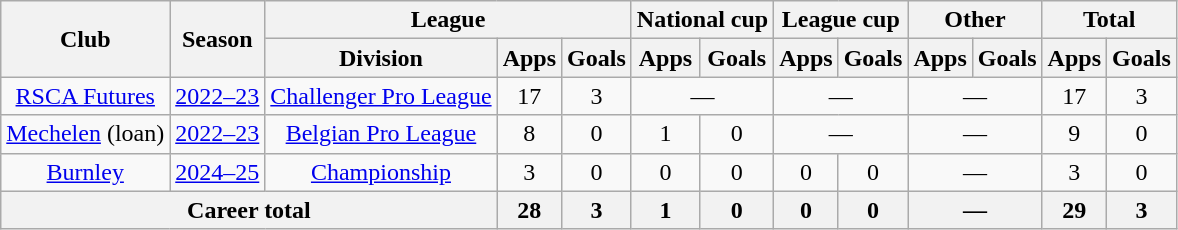<table class="wikitable" style="text-align: center">
<tr>
<th rowspan="2">Club</th>
<th rowspan="2">Season</th>
<th colspan="3">League</th>
<th colspan="2">National cup</th>
<th colspan="2">League cup</th>
<th colspan="2">Other</th>
<th colspan="2">Total</th>
</tr>
<tr>
<th>Division</th>
<th>Apps</th>
<th>Goals</th>
<th>Apps</th>
<th>Goals</th>
<th>Apps</th>
<th>Goals</th>
<th>Apps</th>
<th>Goals</th>
<th>Apps</th>
<th>Goals</th>
</tr>
<tr>
<td><a href='#'>RSCA Futures</a></td>
<td><a href='#'>2022–23</a></td>
<td><a href='#'>Challenger Pro League</a></td>
<td>17</td>
<td>3</td>
<td colspan="2">—</td>
<td colspan="2">—</td>
<td colspan="2">—</td>
<td>17</td>
<td>3</td>
</tr>
<tr>
<td><a href='#'>Mechelen</a> (loan)</td>
<td><a href='#'>2022–23</a></td>
<td><a href='#'>Belgian Pro League</a></td>
<td>8</td>
<td>0</td>
<td>1</td>
<td>0</td>
<td colspan="2">—</td>
<td colspan="2">—</td>
<td>9</td>
<td>0</td>
</tr>
<tr>
<td><a href='#'>Burnley</a></td>
<td><a href='#'>2024–25</a></td>
<td><a href='#'>Championship</a></td>
<td>3</td>
<td>0</td>
<td>0</td>
<td>0</td>
<td>0</td>
<td>0</td>
<td colspan="2">—</td>
<td>3</td>
<td>0</td>
</tr>
<tr>
<th colspan="3">Career total</th>
<th>28</th>
<th>3</th>
<th>1</th>
<th>0</th>
<th>0</th>
<th>0</th>
<th colspan="2">—</th>
<th>29</th>
<th>3</th>
</tr>
</table>
